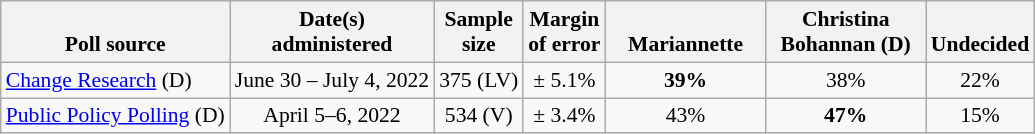<table class="wikitable" style="font-size:90%;text-align:center;">
<tr valign=bottom>
<th>Poll source</th>
<th>Date(s)<br>administered</th>
<th>Sample<br>size</th>
<th>Margin<br>of error</th>
<th style="width:100px;">Mariannette<br></th>
<th style="width:100px;">Christina<br>Bohannan (D)</th>
<th>Undecided</th>
</tr>
<tr>
<td style="text-align:left;"><a href='#'>Change Research</a> (D)</td>
<td>June 30 – July 4, 2022</td>
<td>375 (LV)</td>
<td>± 5.1%</td>
<td><strong>39%</strong></td>
<td>38%</td>
<td>22%</td>
</tr>
<tr>
<td style="text-align:left;"><a href='#'>Public Policy Polling</a> (D)</td>
<td>April 5–6, 2022</td>
<td>534 (V)</td>
<td>± 3.4%</td>
<td>43%</td>
<td><strong>47%</strong></td>
<td>15%</td>
</tr>
</table>
